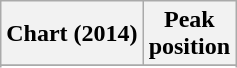<table class="wikitable sortable">
<tr>
<th>Chart (2014)</th>
<th>Peak<br>position</th>
</tr>
<tr>
</tr>
<tr>
</tr>
</table>
